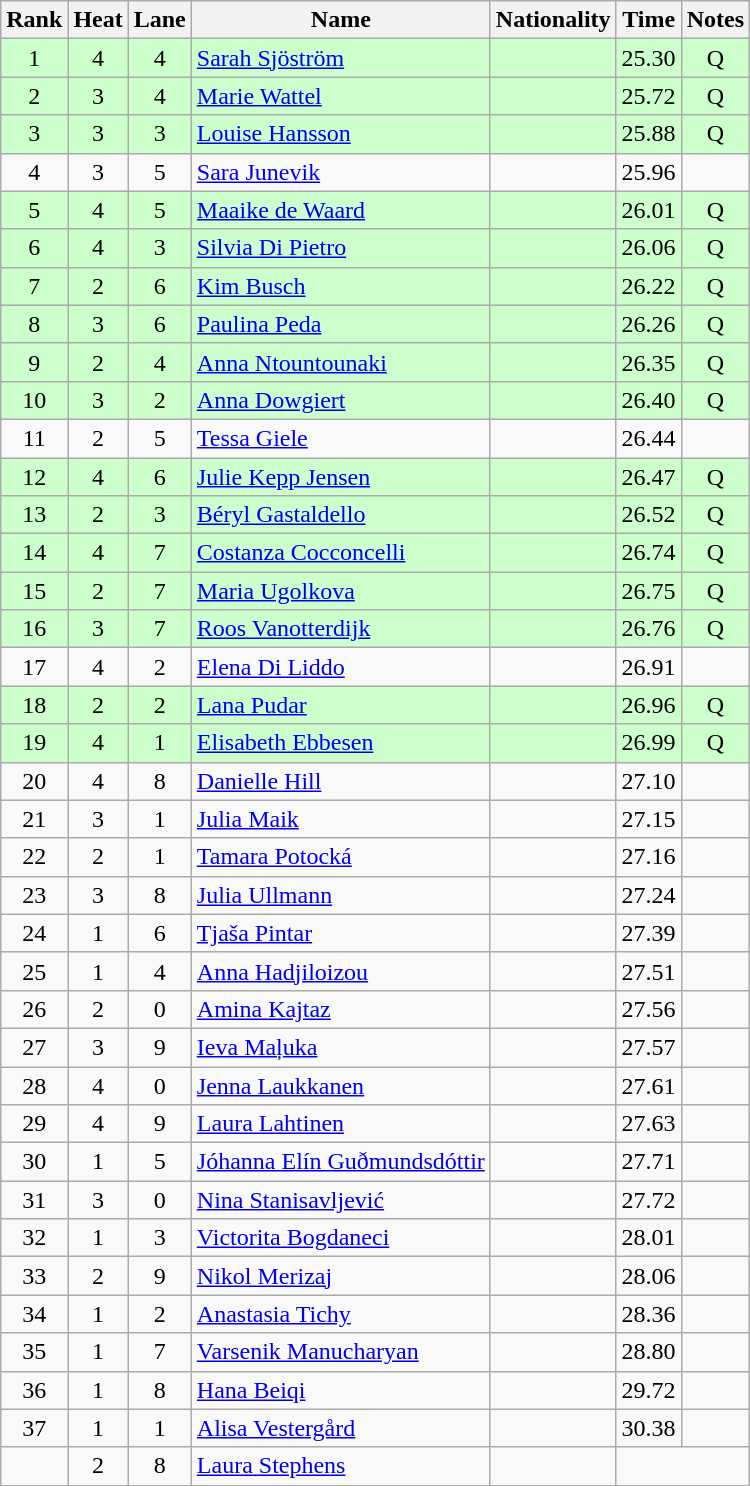<table class="wikitable sortable" style="text-align:center">
<tr>
<th>Rank</th>
<th>Heat</th>
<th>Lane</th>
<th>Name</th>
<th>Nationality</th>
<th>Time</th>
<th>Notes</th>
</tr>
<tr bgcolor=ccffcc>
<td>1</td>
<td>4</td>
<td>4</td>
<td align=left><a href='#'>Sarah Sjöström</a></td>
<td align=left></td>
<td>25.30</td>
<td>Q</td>
</tr>
<tr bgcolor=ccffcc>
<td>2</td>
<td>3</td>
<td>4</td>
<td align=left><a href='#'>Marie Wattel</a></td>
<td align=left></td>
<td>25.72</td>
<td>Q</td>
</tr>
<tr bgcolor=ccffcc>
<td>3</td>
<td>3</td>
<td>3</td>
<td align=left><a href='#'>Louise Hansson</a></td>
<td align=left></td>
<td>25.88</td>
<td>Q</td>
</tr>
<tr>
<td>4</td>
<td>3</td>
<td>5</td>
<td align=left><a href='#'>Sara Junevik</a></td>
<td align=left></td>
<td>25.96</td>
<td></td>
</tr>
<tr bgcolor=ccffcc>
<td>5</td>
<td>4</td>
<td>5</td>
<td align=left><a href='#'>Maaike de Waard</a></td>
<td align=left></td>
<td>26.01</td>
<td>Q</td>
</tr>
<tr bgcolor=ccffcc>
<td>6</td>
<td>4</td>
<td>3</td>
<td align=left><a href='#'>Silvia Di Pietro</a></td>
<td align=left></td>
<td>26.06</td>
<td>Q</td>
</tr>
<tr bgcolor=ccffcc>
<td>7</td>
<td>2</td>
<td>6</td>
<td align=left><a href='#'>Kim Busch</a></td>
<td align=left></td>
<td>26.22</td>
<td>Q</td>
</tr>
<tr bgcolor=ccffcc>
<td>8</td>
<td>3</td>
<td>6</td>
<td align=left><a href='#'>Paulina Peda</a></td>
<td align=left></td>
<td>26.26</td>
<td>Q</td>
</tr>
<tr bgcolor=ccffcc>
<td>9</td>
<td>2</td>
<td>4</td>
<td align=left><a href='#'>Anna Ntountounaki</a></td>
<td align=left></td>
<td>26.35</td>
<td>Q</td>
</tr>
<tr bgcolor=ccffcc>
<td>10</td>
<td>3</td>
<td>2</td>
<td align=left><a href='#'>Anna Dowgiert</a></td>
<td align=left></td>
<td>26.40</td>
<td>Q</td>
</tr>
<tr>
<td>11</td>
<td>2</td>
<td>5</td>
<td align=left><a href='#'>Tessa Giele</a></td>
<td align=left></td>
<td>26.44</td>
<td></td>
</tr>
<tr bgcolor=ccffcc>
<td>12</td>
<td>4</td>
<td>6</td>
<td align=left><a href='#'>Julie Kepp Jensen</a></td>
<td align=left></td>
<td>26.47</td>
<td>Q</td>
</tr>
<tr bgcolor=ccffcc>
<td>13</td>
<td>2</td>
<td>3</td>
<td align=left><a href='#'>Béryl Gastaldello</a></td>
<td align=left></td>
<td>26.52</td>
<td>Q</td>
</tr>
<tr bgcolor=ccffcc>
<td>14</td>
<td>4</td>
<td>7</td>
<td align=left><a href='#'>Costanza Cocconcelli</a></td>
<td align=left></td>
<td>26.74</td>
<td>Q</td>
</tr>
<tr bgcolor=ccffcc>
<td>15</td>
<td>2</td>
<td>7</td>
<td align=left><a href='#'>Maria Ugolkova</a></td>
<td align=left></td>
<td>26.75</td>
<td>Q</td>
</tr>
<tr bgcolor=ccffcc>
<td>16</td>
<td>3</td>
<td>7</td>
<td align=left><a href='#'>Roos Vanotterdijk</a></td>
<td align=left></td>
<td>26.76</td>
<td>Q</td>
</tr>
<tr>
<td>17</td>
<td>4</td>
<td>2</td>
<td align=left><a href='#'>Elena Di Liddo</a></td>
<td align=left></td>
<td>26.91</td>
<td></td>
</tr>
<tr bgcolor=ccffcc>
<td>18</td>
<td>2</td>
<td>2</td>
<td align=left><a href='#'>Lana Pudar</a></td>
<td align=left></td>
<td>26.96</td>
<td>Q</td>
</tr>
<tr bgcolor=ccffcc>
<td>19</td>
<td>4</td>
<td>1</td>
<td align=left><a href='#'>Elisabeth Ebbesen</a></td>
<td align=left></td>
<td>26.99</td>
<td>Q</td>
</tr>
<tr>
<td>20</td>
<td>4</td>
<td>8</td>
<td align=left><a href='#'>Danielle Hill</a></td>
<td align=left></td>
<td>27.10</td>
<td></td>
</tr>
<tr>
<td>21</td>
<td>3</td>
<td>1</td>
<td align=left><a href='#'>Julia Maik</a></td>
<td align=left></td>
<td>27.15</td>
<td></td>
</tr>
<tr>
<td>22</td>
<td>2</td>
<td>1</td>
<td align=left><a href='#'>Tamara Potocká</a></td>
<td align=left></td>
<td>27.16</td>
<td></td>
</tr>
<tr>
<td>23</td>
<td>3</td>
<td>8</td>
<td align=left><a href='#'>Julia Ullmann</a></td>
<td align=left></td>
<td>27.24</td>
<td></td>
</tr>
<tr>
<td>24</td>
<td>1</td>
<td>6</td>
<td align=left><a href='#'>Tjaša Pintar</a></td>
<td align=left></td>
<td>27.39</td>
<td></td>
</tr>
<tr>
<td>25</td>
<td>1</td>
<td>4</td>
<td align=left><a href='#'>Anna Hadjiloizou</a></td>
<td align=left></td>
<td>27.51</td>
<td></td>
</tr>
<tr>
<td>26</td>
<td>2</td>
<td>0</td>
<td align=left><a href='#'>Amina Kajtaz</a></td>
<td align=left></td>
<td>27.56</td>
<td></td>
</tr>
<tr>
<td>27</td>
<td>3</td>
<td>9</td>
<td align=left><a href='#'>Ieva Maļuka</a></td>
<td align=left></td>
<td>27.57</td>
<td></td>
</tr>
<tr>
<td>28</td>
<td>4</td>
<td>0</td>
<td align=left><a href='#'>Jenna Laukkanen</a></td>
<td align=left></td>
<td>27.61</td>
<td></td>
</tr>
<tr>
<td>29</td>
<td>4</td>
<td>9</td>
<td align=left><a href='#'>Laura Lahtinen</a></td>
<td align=left></td>
<td>27.63</td>
<td></td>
</tr>
<tr>
<td>30</td>
<td>1</td>
<td>5</td>
<td align=left><a href='#'>Jóhanna Elín Guðmundsdóttir</a></td>
<td align=left></td>
<td>27.71</td>
<td></td>
</tr>
<tr>
<td>31</td>
<td>3</td>
<td>0</td>
<td align=left><a href='#'>Nina Stanisavljević</a></td>
<td align=left></td>
<td>27.72</td>
<td></td>
</tr>
<tr>
<td>32</td>
<td>1</td>
<td>3</td>
<td align=left><a href='#'>Victorita Bogdaneci</a></td>
<td align=left></td>
<td>28.01</td>
<td></td>
</tr>
<tr>
<td>33</td>
<td>2</td>
<td>9</td>
<td align=left><a href='#'>Nikol Merizaj</a></td>
<td align=left></td>
<td>28.06</td>
<td></td>
</tr>
<tr>
<td>34</td>
<td>1</td>
<td>2</td>
<td align=left><a href='#'>Anastasia Tichy</a></td>
<td align=left></td>
<td>28.36</td>
<td></td>
</tr>
<tr>
<td>35</td>
<td>1</td>
<td>7</td>
<td align=left><a href='#'>Varsenik Manucharyan</a></td>
<td align=left></td>
<td>28.80</td>
<td></td>
</tr>
<tr>
<td>36</td>
<td>1</td>
<td>8</td>
<td align=left><a href='#'>Hana Beiqi</a></td>
<td align=left></td>
<td>29.72</td>
<td></td>
</tr>
<tr>
<td>37</td>
<td>1</td>
<td>1</td>
<td align=left><a href='#'>Alisa Vestergård</a></td>
<td align=left></td>
<td>30.38</td>
<td></td>
</tr>
<tr>
<td></td>
<td>2</td>
<td>8</td>
<td align=left><a href='#'>Laura Stephens</a></td>
<td align=left></td>
<td colspan=2></td>
</tr>
</table>
